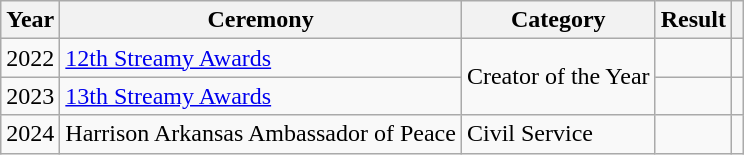<table class="wikitable sortable">
<tr>
<th>Year</th>
<th>Ceremony</th>
<th>Category</th>
<th>Result</th>
<th></th>
</tr>
<tr>
<td>2022</td>
<td><a href='#'>12th Streamy Awards</a></td>
<td rowspan="2">Creator of the Year</td>
<td></td>
<td></td>
</tr>
<tr>
<td>2023</td>
<td><a href='#'>13th Streamy Awards</a></td>
<td></td>
<td></td>
</tr>
<tr>
<td>2024</td>
<td>Harrison Arkansas Ambassador of Peace</td>
<td>Civil Service</td>
<td></td>
<td></td>
</tr>
</table>
